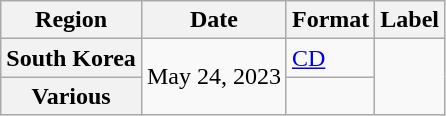<table class="wikitable plainrowheaders">
<tr>
<th scope="col">Region</th>
<th scope="col">Date</th>
<th scope="col">Format</th>
<th scope="col">Label</th>
</tr>
<tr>
<th scope="row">South Korea</th>
<td rowspan="2">May 24, 2023</td>
<td><a href='#'>CD</a></td>
<td rowspan="2"></td>
</tr>
<tr>
<th scope="row">Various</th>
<td></td>
</tr>
</table>
